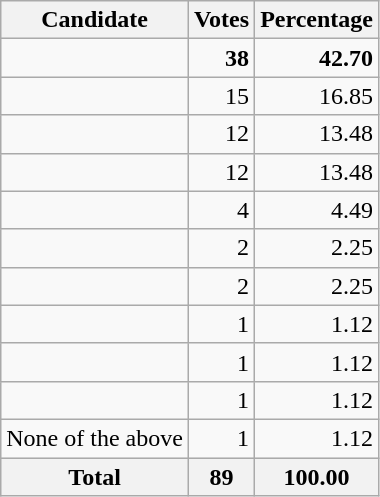<table class="wikitable sortable" style="text-align:right;">
<tr>
<th>Candidate</th>
<th>Votes</th>
<th>Percentage</th>
</tr>
<tr>
<td style="text-align:left;"><strong></strong></td>
<td><strong>38</strong></td>
<td><strong>42.70</strong></td>
</tr>
<tr>
<td style="text-align:left;"></td>
<td>15</td>
<td>16.85</td>
</tr>
<tr>
<td style="text-align:left;"></td>
<td>12</td>
<td>13.48</td>
</tr>
<tr>
<td style="text-align:left;"></td>
<td>12</td>
<td>13.48</td>
</tr>
<tr>
<td style="text-align:left;"></td>
<td>4</td>
<td>4.49</td>
</tr>
<tr>
<td style="text-align:left;"></td>
<td>2</td>
<td>2.25</td>
</tr>
<tr>
<td style="text-align:left;"></td>
<td>2</td>
<td>2.25</td>
</tr>
<tr>
<td style="text-align:left;"></td>
<td>1</td>
<td>1.12</td>
</tr>
<tr>
<td style="text-align:left;"></td>
<td>1</td>
<td>1.12</td>
</tr>
<tr>
<td style="text-align:left;"></td>
<td>1</td>
<td>1.12</td>
</tr>
<tr>
<td style="text-align:left;">None of the above</td>
<td>1</td>
<td>1.12</td>
</tr>
<tr style="background:#eee;">
<th>Total</th>
<th>89</th>
<th>100.00</th>
</tr>
</table>
